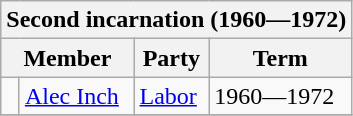<table class="wikitable">
<tr>
<th colspan="4">Second incarnation (1960—1972)</th>
</tr>
<tr>
<th colspan="2">Member</th>
<th>Party</th>
<th>Term</th>
</tr>
<tr>
<td> </td>
<td><a href='#'>Alec Inch</a></td>
<td><a href='#'>Labor</a></td>
<td>1960—1972</td>
</tr>
<tr>
</tr>
</table>
